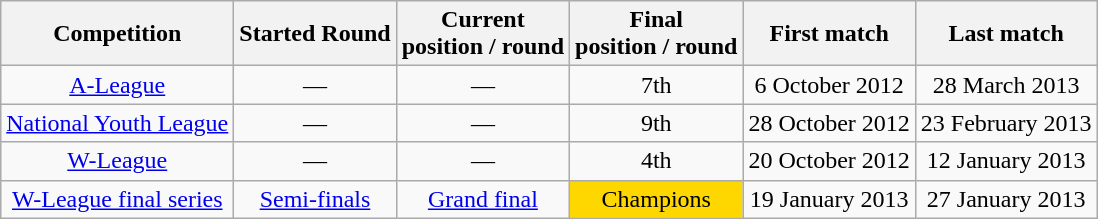<table class="wikitable">
<tr>
<th>Competition</th>
<th>Started Round</th>
<th>Current <br>position / round</th>
<th>Final <br>position / round</th>
<th>First match</th>
<th>Last match</th>
</tr>
<tr style="text-align: center">
<td><a href='#'>A-League</a></td>
<td>—</td>
<td>—</td>
<td>7th</td>
<td>6 October 2012</td>
<td>28 March 2013</td>
</tr>
<tr style="text-align: center">
<td><a href='#'>National Youth League</a></td>
<td>—</td>
<td>—</td>
<td>9th</td>
<td>28 October 2012</td>
<td>23 February 2013</td>
</tr>
<tr style="text-align: center">
<td><a href='#'>W-League</a></td>
<td>—</td>
<td>—</td>
<td>4th</td>
<td>20 October 2012</td>
<td>12 January 2013</td>
</tr>
<tr style="text-align: center">
<td><a href='#'>W-League final series</a></td>
<td><a href='#'>Semi-finals</a></td>
<td><a href='#'>Grand final</a></td>
<td bgcolor=gold>Champions</td>
<td>19 January 2013</td>
<td>27 January 2013</td>
</tr>
</table>
